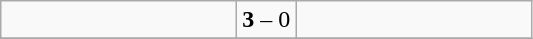<table class="wikitable">
<tr>
<td width=150></td>
<td><strong>3</strong> – 0</td>
<td width=150></td>
</tr>
<tr>
</tr>
</table>
